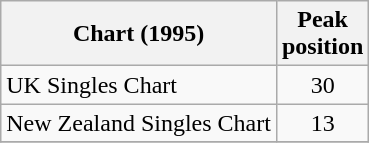<table class="wikitable">
<tr>
<th align="center">Chart (1995)</th>
<th align="center">Peak<br>position</th>
</tr>
<tr>
<td align="left">UK Singles Chart</td>
<td align="center">30</td>
</tr>
<tr>
<td align="left">New Zealand Singles Chart</td>
<td align="center">13</td>
</tr>
<tr>
</tr>
</table>
